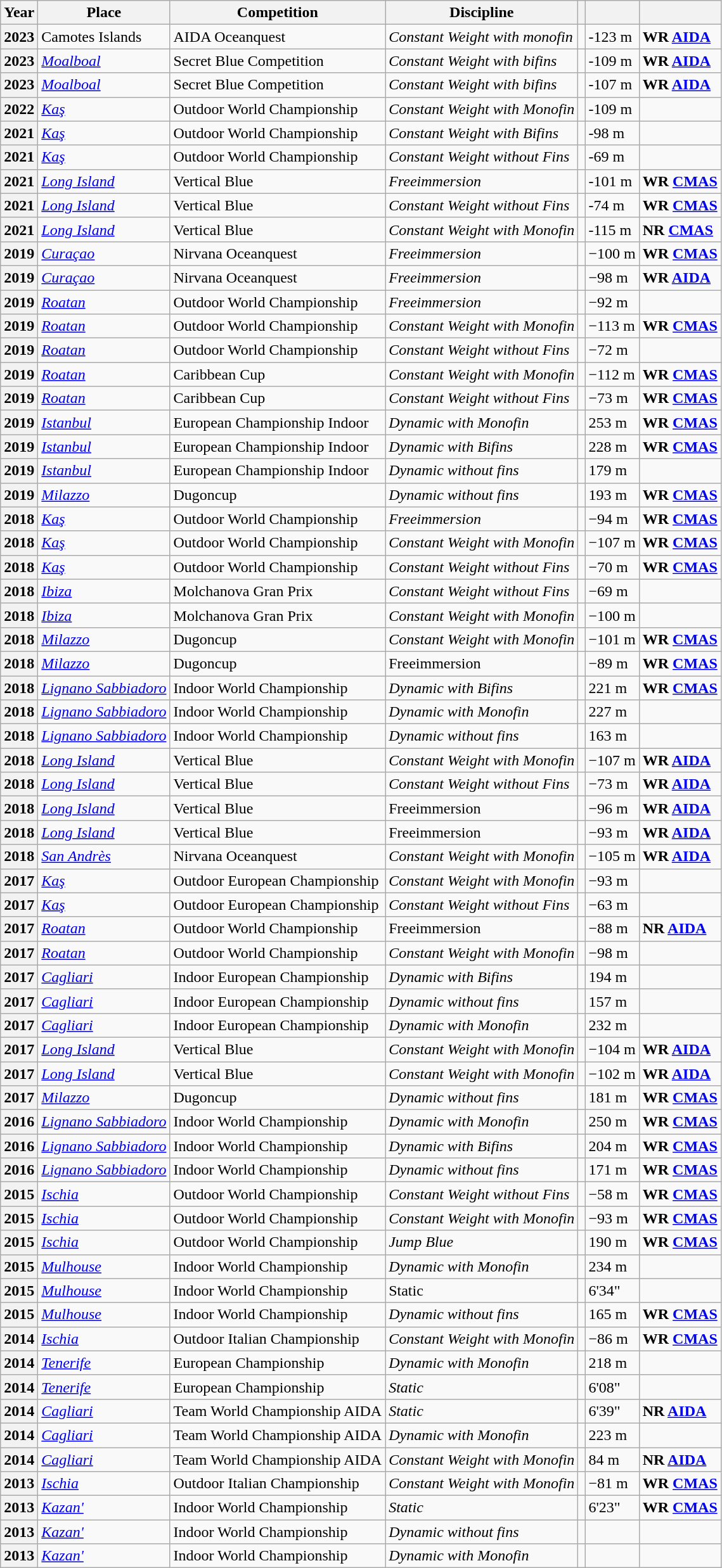<table class="wikitable sortable">
<tr>
<th>Year</th>
<th>Place</th>
<th>Competition</th>
<th>Discipline</th>
<th></th>
<th></th>
<th></th>
</tr>
<tr>
<th>2023</th>
<td>Camotes Islands</td>
<td>AIDA Oceanquest</td>
<td><em>Constant Weight with monofin</em></td>
<td></td>
<td>-123 m</td>
<td><strong>WR <a href='#'>AIDA</a></strong></td>
</tr>
<tr>
<th>2023</th>
<td><em><a href='#'>Moalboal</a></em> </td>
<td>Secret Blue Competition</td>
<td><em>Constant Weight with bifins</em></td>
<td></td>
<td>-109 m</td>
<td><strong>WR <a href='#'>AIDA</a></strong></td>
</tr>
<tr>
<th>2023</th>
<td><em><a href='#'>Moalboal</a></em> </td>
<td>Secret Blue Competition</td>
<td><em>Constant Weight with bifins</em></td>
<td></td>
<td>-107 m</td>
<td><strong>WR <a href='#'>AIDA</a></strong></td>
</tr>
<tr>
<th>2022</th>
<td><em><a href='#'>Kaş</a></em> </td>
<td>Outdoor World Championship</td>
<td><em>Constant Weight with Monofin</em></td>
<td></td>
<td>-109 m</td>
<td></td>
</tr>
<tr>
<th>2021</th>
<td><em><a href='#'>Kaş</a></em> </td>
<td>Outdoor World Championship</td>
<td><em>Constant Weight with Bifins</em></td>
<td></td>
<td>-98 m</td>
<td></td>
</tr>
<tr>
<th>2021</th>
<td><em><a href='#'>Kaş</a></em> </td>
<td>Outdoor World Championship</td>
<td><em>Constant Weight without Fins</em></td>
<td></td>
<td>-69 m</td>
<td></td>
</tr>
<tr>
<th>2021</th>
<td><a href='#'><em>Long Island</em></a>  </td>
<td>Vertical Blue</td>
<td><em>Freeimmersion</em></td>
<td></td>
<td>-101 m</td>
<td><strong>WR <a href='#'>CMAS</a></strong></td>
</tr>
<tr>
<th>2021</th>
<td><a href='#'><em>Long Island</em></a>  </td>
<td>Vertical Blue</td>
<td><em>Constant Weight without Fins</em></td>
<td></td>
<td>-74 m</td>
<td><strong>WR <a href='#'>CMAS</a></strong></td>
</tr>
<tr>
<th>2021</th>
<td><a href='#'><em>Long Island</em></a>  </td>
<td>Vertical Blue</td>
<td><em>Constant Weight with Monofin</em></td>
<td></td>
<td>-115 m</td>
<td><strong>NR</strong> <strong><a href='#'>CMAS</a></strong></td>
</tr>
<tr>
<th>2019</th>
<td><em><a href='#'>Curaçao</a></em> </td>
<td>Nirvana Oceanquest</td>
<td><em>Freeimmersion</em></td>
<td></td>
<td>−100 m</td>
<td><strong>WR <a href='#'>CMAS</a></strong></td>
</tr>
<tr>
<th>2019</th>
<td><em><a href='#'>Curaçao</a></em> </td>
<td>Nirvana Oceanquest</td>
<td><em>Freeimmersion</em></td>
<td></td>
<td>−98 m</td>
<td><strong>WR <a href='#'>AIDA</a></strong></td>
</tr>
<tr>
<th>2019</th>
<td><em><a href='#'>Roatan</a></em> </td>
<td>Outdoor World Championship</td>
<td><em>Freeimmersion</em></td>
<td></td>
<td>−92 m</td>
<td></td>
</tr>
<tr>
<th>2019</th>
<td><em><a href='#'>Roatan</a></em> </td>
<td>Outdoor World Championship</td>
<td><em>Constant Weight with Monofin</em></td>
<td></td>
<td>−113 m</td>
<td><strong>WR <a href='#'>CMAS</a></strong></td>
</tr>
<tr>
<th>2019</th>
<td><em><a href='#'>Roatan</a></em> </td>
<td>Outdoor World Championship</td>
<td><em>Constant Weight without Fins</em></td>
<td></td>
<td>−72 m</td>
<td></td>
</tr>
<tr>
<th>2019</th>
<td><em><a href='#'>Roatan</a></em> </td>
<td>Caribbean Cup</td>
<td><em>Constant Weight with Monofin</em></td>
<td></td>
<td>−112 m</td>
<td><strong>WR <a href='#'>CMAS</a></strong></td>
</tr>
<tr>
<th>2019</th>
<td><em><a href='#'>Roatan</a></em> </td>
<td>Caribbean Cup</td>
<td><em>Constant Weight without Fins</em></td>
<td></td>
<td>−73 m</td>
<td><strong>WR <a href='#'>CMAS</a></strong></td>
</tr>
<tr>
<th>2019</th>
<td><em><a href='#'>Istanbul</a></em> </td>
<td>European Championship Indoor</td>
<td><em>Dynamic with Monofin</em></td>
<td></td>
<td>253 m</td>
<td><strong>WR <a href='#'>CMAS</a></strong></td>
</tr>
<tr>
<th>2019</th>
<td><em><a href='#'>Istanbul</a></em> </td>
<td>European Championship Indoor</td>
<td><em>Dynamic with Bifins</em></td>
<td></td>
<td>228 m</td>
<td><strong>WR <a href='#'>CMAS</a></strong></td>
</tr>
<tr>
<th>2019</th>
<td><em><a href='#'>Istanbul</a></em> </td>
<td>European Championship Indoor</td>
<td><em>Dynamic without fins</em></td>
<td></td>
<td>179 m</td>
<td></td>
</tr>
<tr>
<th>2019</th>
<td><em><a href='#'>Milazzo</a></em>  </td>
<td>Dugoncup</td>
<td><em>Dynamic without fins</em></td>
<td></td>
<td>193 m</td>
<td><strong>WR <a href='#'>CMAS</a></strong></td>
</tr>
<tr>
<th>2018</th>
<td><em><a href='#'>Kaş</a></em> </td>
<td>Outdoor World Championship</td>
<td><em>Freeimmersion</em></td>
<td></td>
<td>−94 m</td>
<td><strong>WR <a href='#'>CMAS</a></strong></td>
</tr>
<tr>
<th>2018</th>
<td><em><a href='#'>Kaş</a></em> </td>
<td>Outdoor World Championship</td>
<td><em>Constant Weight with Monofin</em></td>
<td></td>
<td>−107 m</td>
<td><strong>WR <a href='#'>CMAS</a></strong></td>
</tr>
<tr>
<th>2018</th>
<td><em><a href='#'>Kaş</a></em> </td>
<td>Outdoor World Championship</td>
<td><em>Constant Weight without Fins</em></td>
<td></td>
<td>−70 m</td>
<td><strong>WR <a href='#'>CMAS</a></strong></td>
</tr>
<tr>
<th>2018</th>
<td><em><a href='#'>Ibiza</a></em> </td>
<td>Molchanova Gran Prix</td>
<td><em>Constant Weight without Fins</em></td>
<td></td>
<td>−69 m</td>
<td></td>
</tr>
<tr>
<th>2018</th>
<td><em><a href='#'>Ibiza</a></em> </td>
<td>Molchanova Gran Prix</td>
<td><em>Constant Weight with Monofin</em></td>
<td></td>
<td>−100 m</td>
<td></td>
</tr>
<tr>
<th>2018</th>
<td><em><a href='#'>Milazzo</a></em>  </td>
<td>Dugoncup</td>
<td><em>Constant Weight with Monofin</em></td>
<td></td>
<td>−101 m</td>
<td><strong>WR <a href='#'>CMAS</a></strong></td>
</tr>
<tr>
<th>2018</th>
<td><em><a href='#'>Milazzo</a></em>  </td>
<td>Dugoncup</td>
<td>Freeimmersion</td>
<td></td>
<td>−89 m</td>
<td><strong>WR <a href='#'>CMAS</a></strong></td>
</tr>
<tr>
<th>2018</th>
<td><em><a href='#'>Lignano Sabbiadoro</a></em>  </td>
<td>Indoor World Championship</td>
<td><em>Dynamic with Bifins</em></td>
<td></td>
<td>221 m</td>
<td><strong>WR <a href='#'>CMAS</a></strong></td>
</tr>
<tr>
<th>2018</th>
<td><em><a href='#'>Lignano Sabbiadoro</a></em>  </td>
<td>Indoor World Championship</td>
<td><em>Dynamic with Monofin</em></td>
<td></td>
<td>227 m</td>
<td></td>
</tr>
<tr>
<th>2018</th>
<td><em><a href='#'>Lignano Sabbiadoro</a></em>  </td>
<td>Indoor World Championship</td>
<td><em>Dynamic without fins</em></td>
<td></td>
<td>163 m</td>
<td></td>
</tr>
<tr>
<th>2018</th>
<td><a href='#'><em>Long Island</em></a>  </td>
<td>Vertical Blue</td>
<td><em>Constant Weight with Monofin</em></td>
<td></td>
<td>−107 m</td>
<td><strong>WR <a href='#'>AIDA</a></strong></td>
</tr>
<tr>
<th>2018</th>
<td><a href='#'><em>Long Island</em></a>  </td>
<td>Vertical Blue</td>
<td><em>Constant Weight without Fins</em></td>
<td></td>
<td>−73 m</td>
<td><strong>WR <a href='#'>AIDA</a></strong></td>
</tr>
<tr>
<th>2018</th>
<td><a href='#'><em>Long Island</em></a>  </td>
<td>Vertical Blue</td>
<td>Freeimmersion</td>
<td></td>
<td>−96 m</td>
<td><strong>WR <a href='#'>AIDA</a></strong></td>
</tr>
<tr>
<th>2018</th>
<td><a href='#'><em>Long Island</em></a>  </td>
<td>Vertical Blue</td>
<td>Freeimmersion</td>
<td></td>
<td>−93 m</td>
<td><strong>WR <a href='#'>AIDA</a></strong></td>
</tr>
<tr>
<th>2018</th>
<td><em><a href='#'>San Andrès</a></em>  </td>
<td>Nirvana Oceanquest</td>
<td><em>Constant Weight with Monofin</em></td>
<td></td>
<td>−105 m</td>
<td><strong>WR <a href='#'>AIDA</a></strong></td>
</tr>
<tr>
<th>2017</th>
<td><em><a href='#'>Kaş</a></em> </td>
<td>Outdoor European Championship</td>
<td><em>Constant Weight with Monofin</em></td>
<td></td>
<td>−93 m</td>
<td></td>
</tr>
<tr>
<th>2017</th>
<td><em><a href='#'>Kaş</a></em> </td>
<td>Outdoor European Championship</td>
<td><em>Constant Weight without Fins</em></td>
<td></td>
<td>−63 m</td>
<td></td>
</tr>
<tr>
<th>2017</th>
<td><em><a href='#'>Roatan</a></em> </td>
<td>Outdoor World Championship</td>
<td>Freeimmersion</td>
<td></td>
<td>−88 m</td>
<td><strong>NR <a href='#'>AIDA</a></strong></td>
</tr>
<tr>
<th>2017</th>
<td><em><a href='#'>Roatan</a></em> </td>
<td>Outdoor World Championship</td>
<td><em>Constant Weight with Monofin</em></td>
<td></td>
<td>−98 m</td>
<td></td>
</tr>
<tr>
<th>2017</th>
<td><em><a href='#'>Cagliari</a> </em></td>
<td>Indoor European Championship</td>
<td><em>Dynamic with Bifins</em></td>
<td></td>
<td>194 m</td>
<td></td>
</tr>
<tr>
<th>2017</th>
<td><em><a href='#'>Cagliari</a> </em></td>
<td>Indoor European Championship</td>
<td><em>Dynamic without fins</em></td>
<td></td>
<td>157 m</td>
<td></td>
</tr>
<tr>
<th>2017</th>
<td><em><a href='#'>Cagliari</a> </em></td>
<td>Indoor European Championship</td>
<td><em>Dynamic with Monofin</em></td>
<td></td>
<td>232 m</td>
<td></td>
</tr>
<tr>
<th>2017</th>
<td><a href='#'><em>Long Island</em></a>  </td>
<td>Vertical Blue</td>
<td><em>Constant Weight with Monofin</em></td>
<td></td>
<td>−104 m</td>
<td><strong>WR <a href='#'>AIDA</a></strong></td>
</tr>
<tr>
<th>2017</th>
<td><a href='#'><em>Long Island</em></a>  </td>
<td>Vertical Blue</td>
<td><em>Constant Weight with Monofin</em></td>
<td></td>
<td>−102 m</td>
<td><strong>WR <a href='#'>AIDA</a></strong></td>
</tr>
<tr>
<th>2017</th>
<td><em><a href='#'>Milazzo</a></em>  </td>
<td>Dugoncup</td>
<td><em>Dynamic without fins</em></td>
<td></td>
<td>181 m</td>
<td><strong>WR <a href='#'>CMAS</a></strong></td>
</tr>
<tr>
<th>2016</th>
<td><em><a href='#'>Lignano Sabbiadoro</a></em>  </td>
<td>Indoor World Championship</td>
<td><em>Dynamic with Monofin</em></td>
<td></td>
<td>250 m</td>
<td><strong>WR <a href='#'>CMAS</a></strong></td>
</tr>
<tr>
<th>2016</th>
<td><em><a href='#'>Lignano Sabbiadoro</a></em>  </td>
<td>Indoor World Championship</td>
<td><em>Dynamic with Bifins</em></td>
<td></td>
<td>204 m</td>
<td><strong>WR <a href='#'>CMAS</a></strong></td>
</tr>
<tr>
<th>2016</th>
<td><em><a href='#'>Lignano Sabbiadoro</a></em>  </td>
<td>Indoor World Championship</td>
<td><em>Dynamic without fins</em></td>
<td></td>
<td>171 m</td>
<td><strong>WR <a href='#'>CMAS</a></strong></td>
</tr>
<tr>
<th>2015</th>
<td><a href='#'><em>Ischia</em></a>  </td>
<td>Outdoor World Championship</td>
<td><em>Constant Weight without Fins</em></td>
<td></td>
<td>−58 m</td>
<td><strong>WR <a href='#'>CMAS</a></strong></td>
</tr>
<tr>
<th>2015</th>
<td><a href='#'><em>Ischia</em></a>  </td>
<td>Outdoor World Championship</td>
<td><em>Constant Weight with Monofin</em></td>
<td></td>
<td>−93 m</td>
<td><strong>WR <a href='#'>CMAS</a></strong></td>
</tr>
<tr>
<th>2015</th>
<td><a href='#'><em>Ischia</em></a>  </td>
<td>Outdoor World Championship</td>
<td><em>Jump Blue</em></td>
<td></td>
<td>190 m</td>
<td><strong>WR <a href='#'>CMAS</a></strong></td>
</tr>
<tr>
<th>2015</th>
<td><em><a href='#'>Mulhouse</a></em> </td>
<td>Indoor World Championship</td>
<td><em>Dynamic with Monofin</em></td>
<td></td>
<td>234 m</td>
<td></td>
</tr>
<tr>
<th>2015</th>
<td><em><a href='#'>Mulhouse</a></em> </td>
<td>Indoor World Championship</td>
<td>Static</td>
<td></td>
<td>6'34"</td>
<td></td>
</tr>
<tr>
<th>2015</th>
<td><em><a href='#'>Mulhouse</a></em> </td>
<td>Indoor World Championship</td>
<td><em>Dynamic without fins</em></td>
<td></td>
<td>165 m</td>
<td><strong>WR <a href='#'>CMAS</a></strong></td>
</tr>
<tr>
<th>2014</th>
<td><a href='#'><em>Ischia</em></a>  </td>
<td>Outdoor Italian Championship</td>
<td><em>Constant Weight with Monofin</em></td>
<td></td>
<td>−86 m</td>
<td><strong>WR <a href='#'>CMAS</a></strong></td>
</tr>
<tr>
<th>2014</th>
<td><em><a href='#'>Tenerife</a></em> </td>
<td>European Championship</td>
<td><em>Dynamic with Monofin</em></td>
<td></td>
<td>218 m</td>
<td></td>
</tr>
<tr>
<th>2014</th>
<td><em><a href='#'>Tenerife</a></em> </td>
<td>European Championship</td>
<td><em>Static</em></td>
<td></td>
<td>6'08"</td>
<td></td>
</tr>
<tr>
<th>2014</th>
<td><em><a href='#'>Cagliari</a> </em></td>
<td>Team World Championship AIDA</td>
<td><em>Static</em></td>
<td></td>
<td>6'39"</td>
<td><strong>NR <a href='#'>AIDA</a></strong></td>
</tr>
<tr>
<th>2014</th>
<td><em><a href='#'>Cagliari</a> </em></td>
<td>Team World Championship AIDA</td>
<td><em>Dynamic with Monofin</em></td>
<td></td>
<td>223 m</td>
<td></td>
</tr>
<tr>
<th>2014</th>
<td><em><a href='#'>Cagliari</a> </em></td>
<td>Team World Championship AIDA</td>
<td><em>Constant Weight with Monofin</em></td>
<td></td>
<td>84 m</td>
<td><strong>NR <a href='#'>AIDA</a></strong></td>
</tr>
<tr>
<th>2013</th>
<td><a href='#'><em>Ischia</em></a>  </td>
<td>Outdoor Italian Championship</td>
<td><em>Constant Weight with Monofin</em></td>
<td></td>
<td>−81 m</td>
<td><strong>WR <a href='#'>CMAS</a></strong></td>
</tr>
<tr>
<th>2013</th>
<td><em><a href='#'>Kazan'</a></em>  </td>
<td>Indoor World Championship</td>
<td><em>Static</em></td>
<td></td>
<td>6'23"</td>
<td><strong>WR <a href='#'>CMAS</a></strong></td>
</tr>
<tr>
<th>2013</th>
<td><em><a href='#'>Kazan'</a></em>  </td>
<td>Indoor World Championship</td>
<td><em>Dynamic without fins</em></td>
<td></td>
<td></td>
<td></td>
</tr>
<tr>
<th>2013</th>
<td><em><a href='#'>Kazan'</a></em>  </td>
<td>Indoor World Championship</td>
<td><em>Dynamic with Monofin</em></td>
<td></td>
<td></td>
<td></td>
</tr>
</table>
